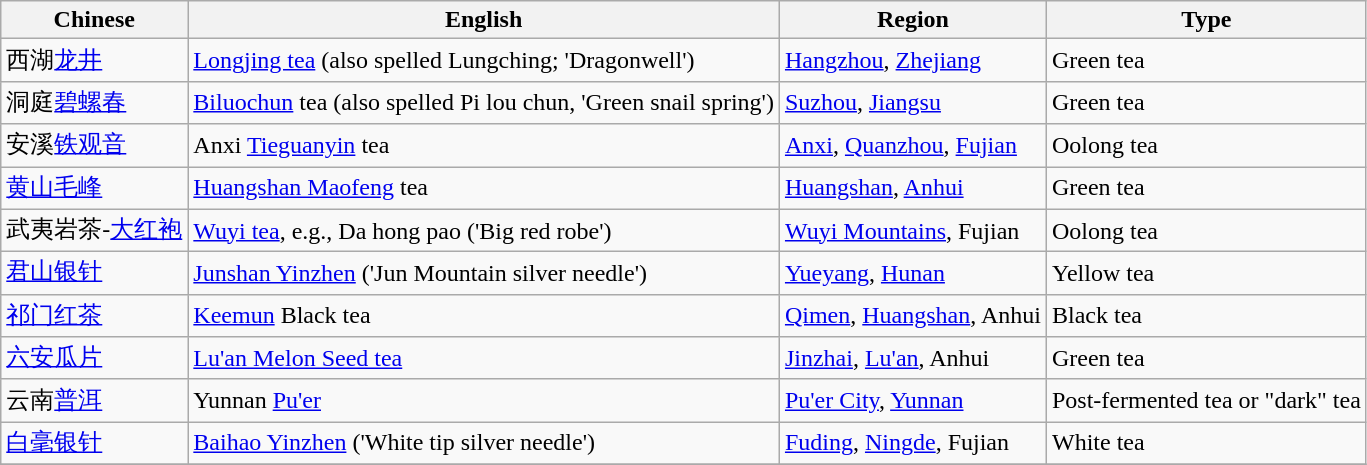<table class="wikitable">
<tr>
<th>Chinese</th>
<th>English</th>
<th>Region</th>
<th>Type</th>
</tr>
<tr>
<td>西湖<a href='#'>龙井</a></td>
<td><a href='#'>Longjing tea</a> (also spelled Lungching; 'Dragonwell')</td>
<td><a href='#'>Hangzhou</a>, <a href='#'>Zhejiang</a></td>
<td>Green tea</td>
</tr>
<tr>
<td>洞庭<a href='#'>碧螺春</a></td>
<td><a href='#'>Biluochun</a> tea (also spelled Pi lou chun, 'Green snail spring')</td>
<td><a href='#'>Suzhou</a>, <a href='#'>Jiangsu</a></td>
<td>Green tea</td>
</tr>
<tr>
<td>安溪<a href='#'>铁观音</a></td>
<td>Anxi <a href='#'>Tieguanyin</a> tea</td>
<td><a href='#'>Anxi</a>, <a href='#'>Quanzhou</a>, <a href='#'>Fujian</a></td>
<td>Oolong tea</td>
</tr>
<tr>
<td><a href='#'>黄山毛峰</a></td>
<td><a href='#'>Huangshan Maofeng</a> tea</td>
<td><a href='#'>Huangshan</a>, <a href='#'>Anhui</a></td>
<td>Green tea</td>
</tr>
<tr>
<td>武夷岩茶-<a href='#'>大红袍</a></td>
<td><a href='#'>Wuyi tea</a>, e.g., Da hong pao ('Big red robe')</td>
<td><a href='#'>Wuyi Mountains</a>, Fujian</td>
<td>Oolong tea</td>
</tr>
<tr>
<td><a href='#'>君山银针</a></td>
<td><a href='#'>Junshan Yinzhen</a> ('Jun Mountain silver needle')</td>
<td><a href='#'>Yueyang</a>, <a href='#'>Hunan</a></td>
<td>Yellow tea</td>
</tr>
<tr>
<td><a href='#'>祁门红茶</a></td>
<td><a href='#'>Keemun</a> Black tea</td>
<td><a href='#'>Qimen</a>, <a href='#'>Huangshan</a>, Anhui</td>
<td>Black tea</td>
</tr>
<tr>
<td><a href='#'>六安瓜片</a></td>
<td><a href='#'>Lu'an Melon Seed tea</a></td>
<td><a href='#'>Jinzhai</a>, <a href='#'>Lu'an</a>, Anhui</td>
<td>Green tea</td>
</tr>
<tr>
<td>云南<a href='#'>普洱</a></td>
<td>Yunnan <a href='#'>Pu'er</a></td>
<td><a href='#'>Pu'er City</a>, <a href='#'>Yunnan</a></td>
<td>Post-fermented tea or "dark" tea</td>
</tr>
<tr>
<td><a href='#'>白毫银针</a></td>
<td><a href='#'>Baihao Yinzhen</a> ('White tip silver needle')</td>
<td><a href='#'>Fuding</a>, <a href='#'>Ningde</a>, Fujian</td>
<td>White tea</td>
</tr>
<tr>
</tr>
</table>
